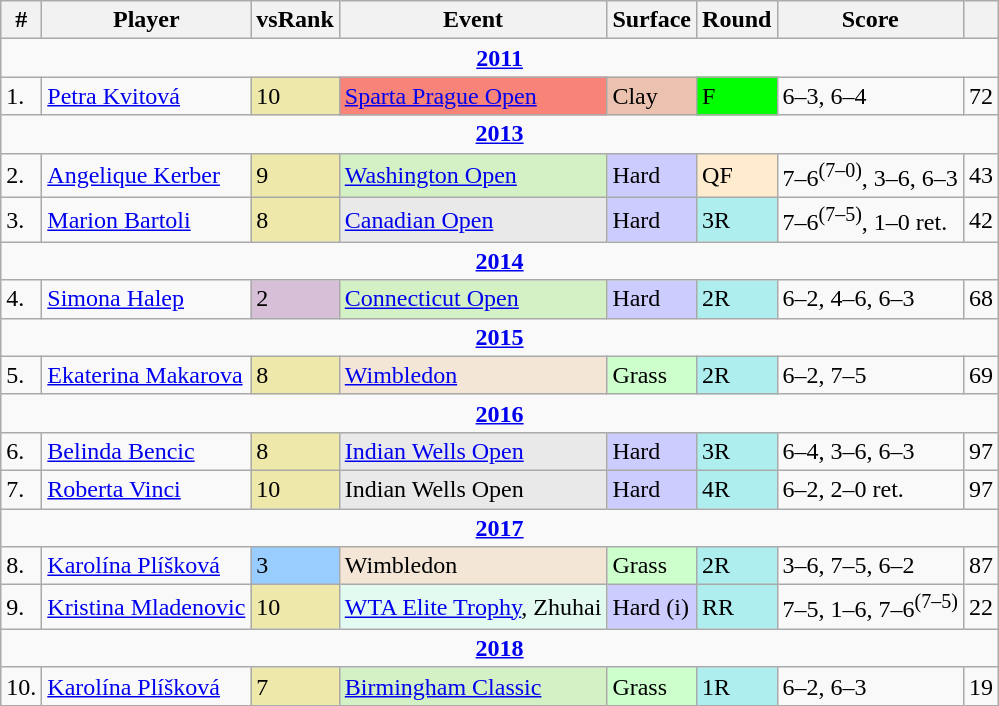<table class="wikitable sortable">
<tr>
<th>#</th>
<th>Player</th>
<th>vsRank</th>
<th>Event</th>
<th>Surface</th>
<th>Round</th>
<th>Score</th>
<th></th>
</tr>
<tr>
<td colspan=8 style=text-align:center><strong><a href='#'>2011</a></strong></td>
</tr>
<tr>
<td>1.</td>
<td> <a href='#'>Petra Kvitová</a></td>
<td bgcolor=eee8aa>10</td>
<td style="background:#F88379;"><a href='#'>Sparta Prague Open</a></td>
<td bgcolor=EBC2AF>Clay</td>
<td bgcolor=lime>F</td>
<td>6–3, 6–4</td>
<td>72</td>
</tr>
<tr>
<td colspan=8 style=text-align:center><strong><a href='#'>2013</a></strong></td>
</tr>
<tr>
<td>2.</td>
<td> <a href='#'>Angelique Kerber</a></td>
<td bgcolor=eee8aa>9</td>
<td bgcolor=d4f1c5><a href='#'>Washington Open</a></td>
<td bgcolor=CCCCFF>Hard</td>
<td bgcolor=ffebcd>QF</td>
<td>7–6<sup>(7–0)</sup>, 3–6, 6–3</td>
<td>43</td>
</tr>
<tr>
<td>3.</td>
<td> <a href='#'>Marion Bartoli</a></td>
<td bgcolor=eee8aa>8</td>
<td bgcolor=e9e9e9><a href='#'>Canadian Open</a></td>
<td bgcolor=CCCCFF>Hard</td>
<td bgcolor=afeeee>3R</td>
<td>7–6<sup>(7–5)</sup>, 1–0 ret.</td>
<td>42</td>
</tr>
<tr>
<td colspan=8 style=text-align:center><strong><a href='#'>2014</a></strong></td>
</tr>
<tr>
<td>4.</td>
<td> <a href='#'>Simona Halep</a></td>
<td bgcolor=thistle>2</td>
<td bgcolor=d4f1c5><a href='#'>Connecticut Open</a></td>
<td bgcolor=CCCCFF>Hard</td>
<td bgcolor=afeeee>2R</td>
<td>6–2, 4–6, 6–3</td>
<td>68</td>
</tr>
<tr>
<td colspan=8 style=text-align:center><strong><a href='#'>2015</a></strong></td>
</tr>
<tr>
<td>5.</td>
<td> <a href='#'>Ekaterina Makarova</a></td>
<td bgcolor=eee8aa>8</td>
<td bgcolor=f3e6d7><a href='#'>Wimbledon</a></td>
<td bgcolor=CCFFCC>Grass</td>
<td bgcolor=afeeee>2R</td>
<td>6–2, 7–5</td>
<td>69</td>
</tr>
<tr>
<td colspan=8 style=text-align:center><strong><a href='#'>2016</a></strong></td>
</tr>
<tr>
<td>6.</td>
<td> <a href='#'>Belinda Bencic</a></td>
<td bgcolor=eee8aa>8</td>
<td bgcolor=e9e9e9><a href='#'>Indian Wells Open</a></td>
<td bgcolor=CCCCFF>Hard</td>
<td bgcolor=afeeee>3R</td>
<td>6–4, 3–6, 6–3</td>
<td>97</td>
</tr>
<tr>
<td>7.</td>
<td> <a href='#'>Roberta Vinci</a></td>
<td bgcolor=eee8aa>10</td>
<td bgcolor=e9e9e9>Indian Wells Open</td>
<td bgcolor=CCCCFF>Hard</td>
<td bgcolor=afeeee>4R</td>
<td>6–2, 2–0 ret.</td>
<td>97</td>
</tr>
<tr>
<td colspan=8 style=text-align:center><strong><a href='#'>2017</a></strong></td>
</tr>
<tr>
<td>8.</td>
<td> <a href='#'>Karolína Plíšková</a></td>
<td bgcolor=99ccff>3</td>
<td bgcolor=f3e6d7>Wimbledon</td>
<td bgcolor=CCFFCC>Grass</td>
<td bgcolor=afeeee>2R</td>
<td>3–6, 7–5, 6–2</td>
<td>87</td>
</tr>
<tr>
<td>9.</td>
<td> <a href='#'>Kristina Mladenovic</a></td>
<td bgcolor=EEE8AA>10</td>
<td bgcolor=E2FAF><a href='#'>WTA Elite Trophy</a>, Zhuhai</td>
<td bgcolor=CCCCFF>Hard (i)</td>
<td bgcolor=afeeee>RR</td>
<td>7–5, 1–6, 7–6<sup>(7–5)</sup></td>
<td>22</td>
</tr>
<tr>
<td colspan=8 style=text-align:center><strong><a href='#'>2018</a></strong></td>
</tr>
<tr>
<td>10.</td>
<td> <a href='#'>Karolína Plíšková</a></td>
<td bgcolor=EEE8AA>7</td>
<td bgcolor=d4f1c5><a href='#'>Birmingham Classic</a></td>
<td bgcolor=CCFFCC>Grass</td>
<td bgcolor=afeeee>1R</td>
<td>6–2, 6–3</td>
<td>19</td>
</tr>
</table>
